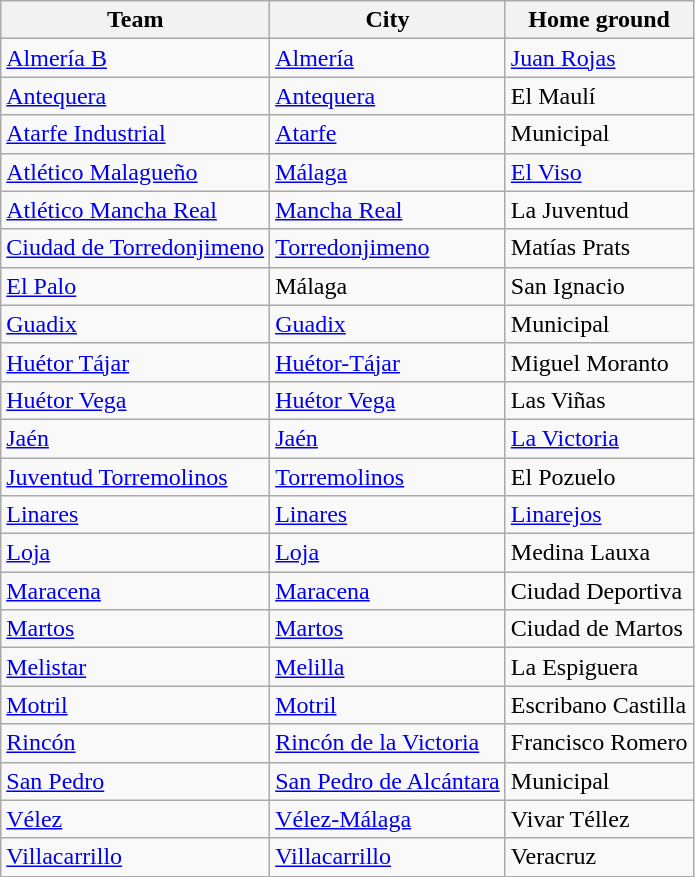<table class="wikitable sortable">
<tr>
<th>Team</th>
<th>City</th>
<th>Home ground</th>
</tr>
<tr>
<td><a href='#'>Almería B</a></td>
<td><a href='#'>Almería</a></td>
<td><a href='#'>Juan Rojas</a></td>
</tr>
<tr>
<td><a href='#'>Antequera</a></td>
<td><a href='#'>Antequera</a></td>
<td>El Maulí</td>
</tr>
<tr>
<td><a href='#'>Atarfe Industrial</a></td>
<td><a href='#'>Atarfe</a></td>
<td>Municipal</td>
</tr>
<tr>
<td><a href='#'>Atlético Malagueño</a></td>
<td><a href='#'>Málaga</a></td>
<td><a href='#'>El Viso</a></td>
</tr>
<tr>
<td><a href='#'>Atlético Mancha Real</a></td>
<td><a href='#'>Mancha Real</a></td>
<td>La Juventud</td>
</tr>
<tr>
<td><a href='#'>Ciudad de Torredonjimeno</a></td>
<td><a href='#'>Torredonjimeno</a></td>
<td>Matías Prats</td>
</tr>
<tr>
<td><a href='#'>El Palo</a></td>
<td>Málaga</td>
<td>San Ignacio</td>
</tr>
<tr>
<td><a href='#'>Guadix</a></td>
<td><a href='#'>Guadix</a></td>
<td>Municipal</td>
</tr>
<tr>
<td><a href='#'>Huétor Tájar</a></td>
<td><a href='#'>Huétor-Tájar</a></td>
<td>Miguel Moranto</td>
</tr>
<tr>
<td><a href='#'>Huétor Vega</a></td>
<td><a href='#'>Huétor Vega</a></td>
<td>Las Viñas</td>
</tr>
<tr>
<td><a href='#'>Jaén</a></td>
<td><a href='#'>Jaén</a></td>
<td><a href='#'>La Victoria</a></td>
</tr>
<tr>
<td><a href='#'>Juventud Torremolinos</a></td>
<td><a href='#'>Torremolinos</a></td>
<td>El Pozuelo</td>
</tr>
<tr>
<td><a href='#'>Linares</a></td>
<td><a href='#'>Linares</a></td>
<td><a href='#'>Linarejos</a></td>
</tr>
<tr>
<td><a href='#'>Loja</a></td>
<td><a href='#'>Loja</a></td>
<td>Medina Lauxa</td>
</tr>
<tr>
<td><a href='#'>Maracena</a></td>
<td><a href='#'>Maracena</a></td>
<td>Ciudad Deportiva</td>
</tr>
<tr>
<td><a href='#'>Martos</a></td>
<td><a href='#'>Martos</a></td>
<td>Ciudad de Martos</td>
</tr>
<tr>
<td><a href='#'>Melistar</a></td>
<td><a href='#'>Melilla</a></td>
<td>La Espiguera</td>
</tr>
<tr>
<td><a href='#'>Motril</a></td>
<td><a href='#'>Motril</a></td>
<td>Escribano Castilla</td>
</tr>
<tr>
<td><a href='#'>Rincón</a></td>
<td><a href='#'>Rincón de la Victoria</a></td>
<td>Francisco Romero</td>
</tr>
<tr>
<td><a href='#'>San Pedro</a></td>
<td><a href='#'>San Pedro de Alcántara</a></td>
<td>Municipal</td>
</tr>
<tr>
<td><a href='#'>Vélez</a></td>
<td><a href='#'>Vélez-Málaga</a></td>
<td>Vivar Téllez</td>
</tr>
<tr>
<td><a href='#'>Villacarrillo</a></td>
<td><a href='#'>Villacarrillo</a></td>
<td>Veracruz</td>
</tr>
</table>
